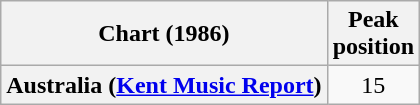<table class="wikitable sortable plainrowheaders" style="text-align:left">
<tr>
<th>Chart (1986)</th>
<th>Peak<br>position</th>
</tr>
<tr>
<th scope="row">Australia (<a href='#'>Kent Music Report</a>)</th>
<td align="center">15</td>
</tr>
</table>
